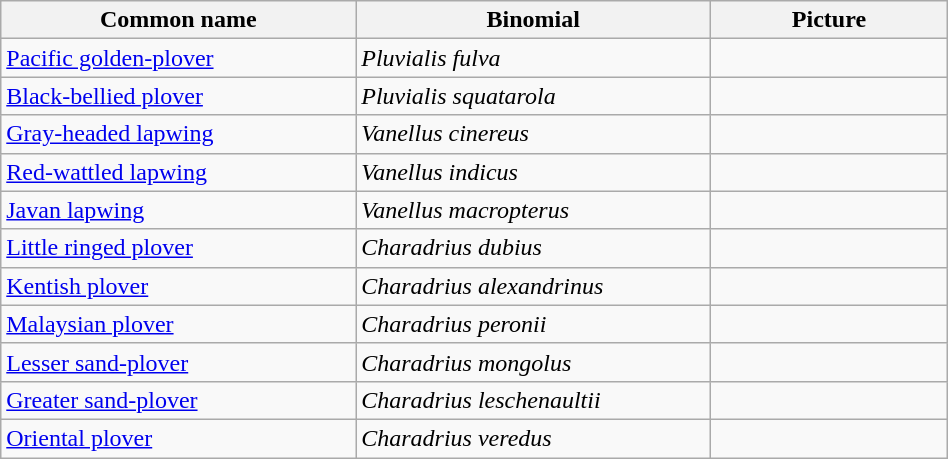<table width=50% class="wikitable">
<tr>
<th width=30%>Common name</th>
<th width=30%>Binomial</th>
<th width=20%>Picture</th>
</tr>
<tr>
<td><a href='#'>Pacific golden-plover</a></td>
<td><em>Pluvialis fulva</em></td>
<td></td>
</tr>
<tr>
<td><a href='#'>Black-bellied plover</a></td>
<td><em>Pluvialis squatarola</em></td>
<td></td>
</tr>
<tr>
<td><a href='#'>Gray-headed lapwing</a></td>
<td><em>Vanellus cinereus</em></td>
<td></td>
</tr>
<tr>
<td><a href='#'>Red-wattled lapwing</a></td>
<td><em>Vanellus indicus</em></td>
<td></td>
</tr>
<tr>
<td><a href='#'>Javan lapwing</a></td>
<td><em>Vanellus macropterus</em></td>
<td></td>
</tr>
<tr>
<td><a href='#'>Little ringed plover</a></td>
<td><em>Charadrius dubius</em></td>
<td></td>
</tr>
<tr>
<td><a href='#'>Kentish plover</a></td>
<td><em>Charadrius alexandrinus</em></td>
<td></td>
</tr>
<tr>
<td><a href='#'>Malaysian plover</a></td>
<td><em>Charadrius peronii</em></td>
<td></td>
</tr>
<tr>
<td><a href='#'>Lesser sand-plover</a></td>
<td><em>Charadrius mongolus</em></td>
<td></td>
</tr>
<tr>
<td><a href='#'>Greater sand-plover</a></td>
<td><em>Charadrius leschenaultii</em></td>
<td></td>
</tr>
<tr>
<td><a href='#'>Oriental plover</a></td>
<td><em>Charadrius veredus</em></td>
<td></td>
</tr>
</table>
